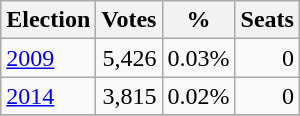<table class="wikitable">
<tr>
<th>Election</th>
<th>Votes</th>
<th>%</th>
<th>Seats</th>
</tr>
<tr>
<td><a href='#'>2009</a></td>
<td align="right">5,426</td>
<td align="right">0.03%</td>
<td align="right">0</td>
</tr>
<tr>
<td><a href='#'>2014</a></td>
<td align="right">3,815</td>
<td align="right">0.02%</td>
<td align="right">0</td>
</tr>
<tr>
</tr>
</table>
